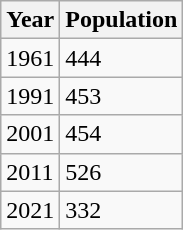<table class="wikitable">
<tr>
<th>Year</th>
<th>Population</th>
</tr>
<tr>
<td>1961</td>
<td>444</td>
</tr>
<tr>
<td>1991</td>
<td>453</td>
</tr>
<tr>
<td>2001</td>
<td>454</td>
</tr>
<tr>
<td>2011</td>
<td>526</td>
</tr>
<tr>
<td>2021</td>
<td>332</td>
</tr>
</table>
